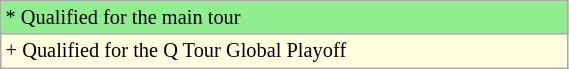<table class="wikitable" style="font-size:85%; width:30%;">
<tr style="background:lightgreen;">
<td>* Qualified for the main tour</td>
</tr>
<tr style="background:lightyellow;">
<td>+ Qualified for the Q Tour Global Playoff</td>
</tr>
</table>
